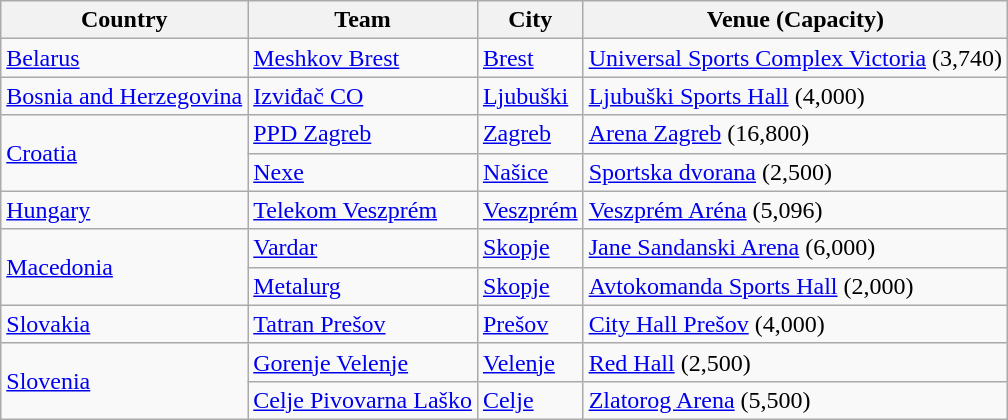<table class="wikitable">
<tr>
<th>Country</th>
<th>Team</th>
<th>City</th>
<th>Venue (Capacity)</th>
</tr>
<tr>
<td> <a href='#'>Belarus</a></td>
<td><a href='#'>Meshkov Brest</a></td>
<td><a href='#'>Brest</a></td>
<td><a href='#'>Universal Sports Complex Victoria</a> (3,740)</td>
</tr>
<tr>
<td> <a href='#'>Bosnia and Herzegovina</a></td>
<td><a href='#'>Izviđač CO</a></td>
<td><a href='#'>Ljubuški</a></td>
<td><a href='#'>Ljubuški Sports Hall</a> (4,000)</td>
</tr>
<tr>
<td rowspan="2"> <a href='#'>Croatia</a></td>
<td><a href='#'>PPD Zagreb</a></td>
<td><a href='#'>Zagreb</a></td>
<td><a href='#'>Arena Zagreb</a> (16,800)</td>
</tr>
<tr>
<td><a href='#'>Nexe</a></td>
<td><a href='#'>Našice</a></td>
<td><a href='#'>Sportska dvorana</a> (2,500)</td>
</tr>
<tr>
<td> <a href='#'>Hungary</a></td>
<td><a href='#'>Telekom Veszprém</a></td>
<td><a href='#'>Veszprém</a></td>
<td><a href='#'>Veszprém Aréna</a> (5,096)</td>
</tr>
<tr>
<td rowspan="2"> <a href='#'>Macedonia</a></td>
<td><a href='#'>Vardar</a></td>
<td><a href='#'>Skopje</a></td>
<td><a href='#'>Jane Sandanski Arena</a> (6,000)</td>
</tr>
<tr>
<td><a href='#'>Metalurg</a></td>
<td><a href='#'>Skopje</a></td>
<td><a href='#'>Avtokomanda Sports Hall</a> (2,000)</td>
</tr>
<tr>
<td> <a href='#'>Slovakia</a></td>
<td><a href='#'>Tatran Prešov</a></td>
<td><a href='#'>Prešov</a></td>
<td><a href='#'>City Hall Prešov</a> (4,000)</td>
</tr>
<tr>
<td rowspan="2"> <a href='#'>Slovenia</a></td>
<td><a href='#'>Gorenje Velenje</a></td>
<td><a href='#'>Velenje</a></td>
<td><a href='#'>Red Hall</a> (2,500)</td>
</tr>
<tr>
<td><a href='#'>Celje Pivovarna Laško</a></td>
<td><a href='#'>Celje</a></td>
<td><a href='#'>Zlatorog Arena</a> (5,500)</td>
</tr>
</table>
